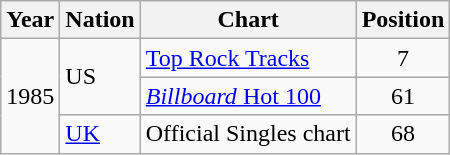<table class="wikitable">
<tr>
<th>Year</th>
<th>Nation</th>
<th>Chart</th>
<th>Position</th>
</tr>
<tr>
<td rowspan=3>1985</td>
<td rowspan=2>US</td>
<td><a href='#'>Top Rock Tracks</a></td>
<td align="center">7</td>
</tr>
<tr>
<td><a href='#'><em>Billboard</em> Hot 100</a></td>
<td align="center">61</td>
</tr>
<tr>
<td><a href='#'>UK</a></td>
<td>Official Singles chart</td>
<td align="center">68</td>
</tr>
</table>
